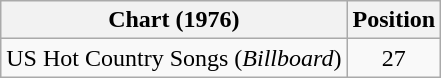<table class="wikitable">
<tr>
<th>Chart (1976)</th>
<th>Position</th>
</tr>
<tr>
<td>US Hot Country Songs (<em>Billboard</em>)</td>
<td align="center">27</td>
</tr>
</table>
